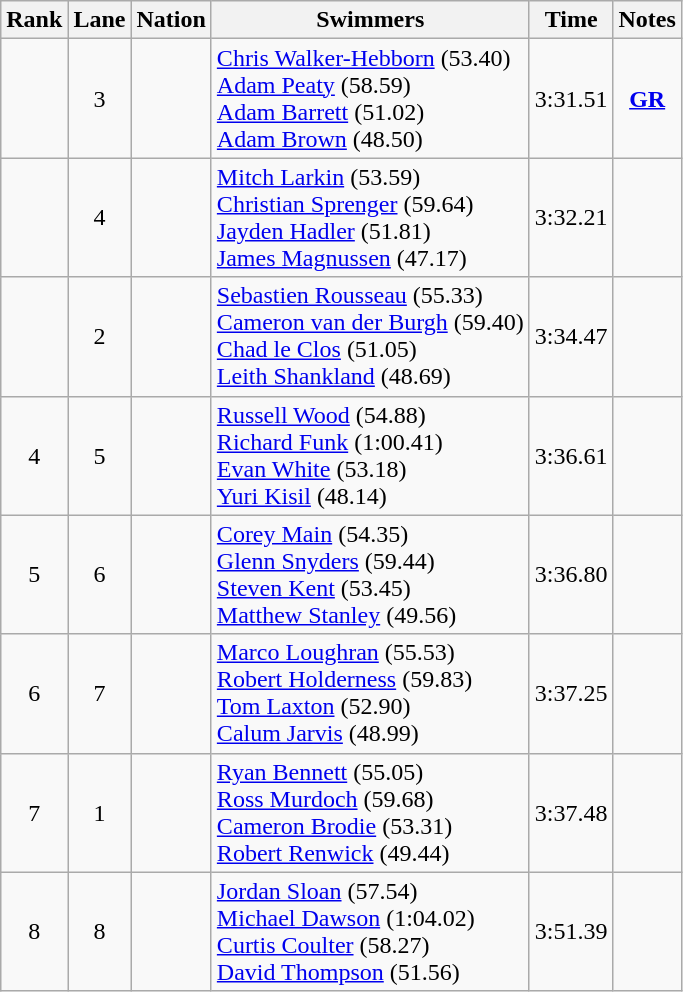<table class="wikitable sortable" style="text-align:center">
<tr>
<th>Rank</th>
<th>Lane</th>
<th>Nation</th>
<th>Swimmers</th>
<th>Time</th>
<th>Notes</th>
</tr>
<tr>
<td></td>
<td>3</td>
<td align=left></td>
<td align=left><a href='#'>Chris Walker-Hebborn</a> (53.40)<br><a href='#'>Adam Peaty</a> (58.59)<br><a href='#'>Adam Barrett</a> (51.02)<br><a href='#'>Adam Brown</a> (48.50)</td>
<td>3:31.51</td>
<td><strong><a href='#'>GR</a></strong></td>
</tr>
<tr>
<td></td>
<td>4</td>
<td align=left></td>
<td align=left><a href='#'>Mitch Larkin</a> (53.59)<br><a href='#'>Christian Sprenger</a> (59.64)<br><a href='#'>Jayden Hadler</a> (51.81)<br><a href='#'>James Magnussen</a> (47.17)</td>
<td>3:32.21</td>
<td></td>
</tr>
<tr>
<td></td>
<td>2</td>
<td align=left></td>
<td align=left><a href='#'>Sebastien Rousseau</a> (55.33)<br><a href='#'>Cameron van der Burgh</a> (59.40)<br><a href='#'>Chad le Clos</a> (51.05)<br><a href='#'>Leith Shankland</a> (48.69)</td>
<td>3:34.47</td>
<td></td>
</tr>
<tr>
<td>4</td>
<td>5</td>
<td align=left></td>
<td align=left><a href='#'>Russell Wood</a> (54.88)<br><a href='#'>Richard Funk</a> (1:00.41)<br><a href='#'>Evan White</a> (53.18)<br><a href='#'>Yuri Kisil</a> (48.14)</td>
<td>3:36.61</td>
<td></td>
</tr>
<tr>
<td>5</td>
<td>6</td>
<td align=left></td>
<td align=left><a href='#'>Corey Main</a> (54.35)<br><a href='#'>Glenn Snyders</a> (59.44)<br><a href='#'>Steven Kent</a> (53.45)<br><a href='#'>Matthew Stanley</a> (49.56)</td>
<td>3:36.80</td>
<td></td>
</tr>
<tr>
<td>6</td>
<td>7</td>
<td align=left></td>
<td align=left><a href='#'>Marco Loughran</a> (55.53)<br><a href='#'>Robert Holderness</a> (59.83)<br><a href='#'>Tom Laxton</a> (52.90)<br><a href='#'>Calum Jarvis</a> (48.99)</td>
<td>3:37.25</td>
<td></td>
</tr>
<tr>
<td>7</td>
<td>1</td>
<td align=left></td>
<td align=left><a href='#'>Ryan Bennett</a> (55.05)<br><a href='#'>Ross Murdoch</a> (59.68)<br><a href='#'>Cameron Brodie</a> (53.31)<br><a href='#'>Robert Renwick</a> (49.44)</td>
<td>3:37.48</td>
<td></td>
</tr>
<tr>
<td>8</td>
<td>8</td>
<td align=left></td>
<td align=left><a href='#'>Jordan Sloan</a> (57.54)<br><a href='#'>Michael Dawson</a> (1:04.02)<br><a href='#'>Curtis Coulter</a> (58.27)<br><a href='#'>David Thompson</a> (51.56)</td>
<td>3:51.39</td>
<td></td>
</tr>
</table>
